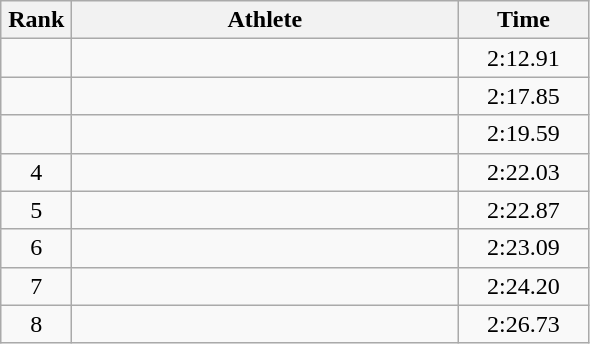<table class=wikitable style="text-align:center">
<tr>
<th width=40>Rank</th>
<th width=250>Athlete</th>
<th width=80>Time</th>
</tr>
<tr>
<td></td>
<td align=left></td>
<td>2:12.91</td>
</tr>
<tr>
<td></td>
<td align=left></td>
<td>2:17.85</td>
</tr>
<tr>
<td></td>
<td align=left></td>
<td>2:19.59</td>
</tr>
<tr>
<td>4</td>
<td align=left></td>
<td>2:22.03</td>
</tr>
<tr>
<td>5</td>
<td align=left></td>
<td>2:22.87</td>
</tr>
<tr>
<td>6</td>
<td align=left></td>
<td>2:23.09</td>
</tr>
<tr>
<td>7</td>
<td align=left></td>
<td>2:24.20</td>
</tr>
<tr>
<td>8</td>
<td align=left></td>
<td>2:26.73</td>
</tr>
</table>
